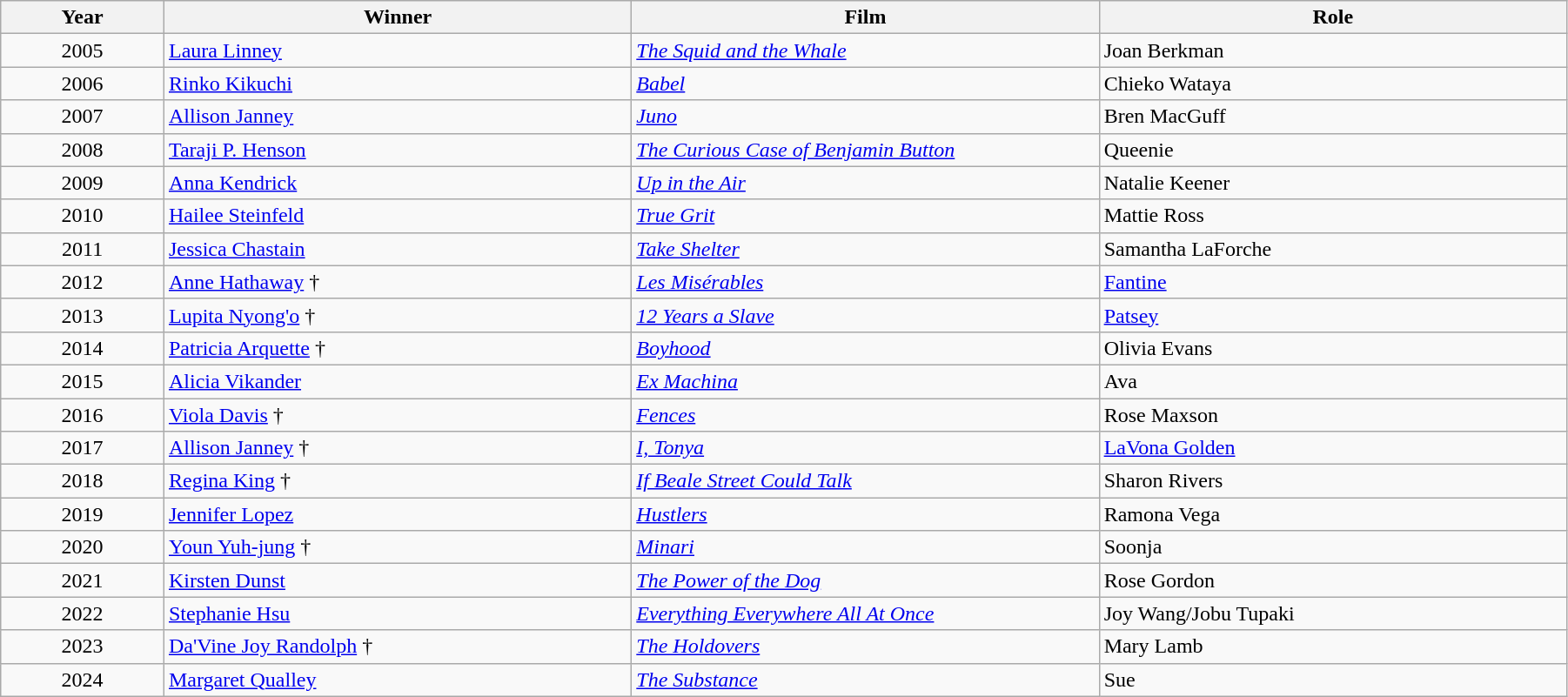<table class="wikitable" width="95%" cellpadding="5">
<tr>
<th width="100"><strong>Year</strong></th>
<th width="300"><strong>Winner</strong></th>
<th width="300"><strong>Film</strong></th>
<th width="300"><strong>Role</strong></th>
</tr>
<tr>
<td style="text-align:center;">2005</td>
<td><a href='#'>Laura Linney</a></td>
<td><em><a href='#'>The Squid and the Whale</a></em></td>
<td>Joan Berkman</td>
</tr>
<tr>
<td style="text-align:center;">2006</td>
<td><a href='#'>Rinko Kikuchi</a></td>
<td><em><a href='#'>Babel</a></em></td>
<td>Chieko Wataya</td>
</tr>
<tr>
<td style="text-align:center;">2007</td>
<td><a href='#'>Allison Janney</a></td>
<td><em><a href='#'>Juno</a></em></td>
<td>Bren MacGuff</td>
</tr>
<tr>
<td style="text-align:center;">2008</td>
<td><a href='#'>Taraji P. Henson</a></td>
<td><em><a href='#'>The Curious Case of Benjamin Button</a></em></td>
<td>Queenie</td>
</tr>
<tr>
<td style="text-align:center;">2009</td>
<td><a href='#'>Anna Kendrick</a></td>
<td><em><a href='#'>Up in the Air</a></em></td>
<td>Natalie Keener</td>
</tr>
<tr>
<td style="text-align:center;">2010</td>
<td><a href='#'>Hailee Steinfeld</a></td>
<td><em><a href='#'>True Grit</a></em></td>
<td>Mattie Ross</td>
</tr>
<tr>
<td style="text-align:center;">2011</td>
<td><a href='#'>Jessica Chastain</a></td>
<td><em><a href='#'>Take Shelter</a></em></td>
<td>Samantha LaForche</td>
</tr>
<tr>
<td style="text-align:center;">2012</td>
<td><a href='#'>Anne Hathaway</a> †</td>
<td><em><a href='#'>Les Misérables</a></em></td>
<td><a href='#'>Fantine</a></td>
</tr>
<tr>
<td style="text-align:center;">2013</td>
<td><a href='#'>Lupita Nyong'o</a> †</td>
<td><em><a href='#'>12 Years a Slave</a></em></td>
<td><a href='#'>Patsey</a></td>
</tr>
<tr>
<td style="text-align:center;">2014</td>
<td><a href='#'>Patricia Arquette</a> †</td>
<td><em><a href='#'>Boyhood</a></em></td>
<td>Olivia Evans</td>
</tr>
<tr>
<td style="text-align:center;">2015</td>
<td><a href='#'>Alicia Vikander</a></td>
<td><em><a href='#'>Ex Machina</a></em></td>
<td>Ava</td>
</tr>
<tr>
<td style="text-align:center;">2016</td>
<td><a href='#'>Viola Davis</a> †</td>
<td><em><a href='#'>Fences</a></em></td>
<td>Rose Maxson</td>
</tr>
<tr>
<td style="text-align:center;">2017</td>
<td><a href='#'>Allison Janney</a> †</td>
<td><em><a href='#'>I, Tonya</a></em></td>
<td><a href='#'>LaVona Golden</a></td>
</tr>
<tr>
<td style="text-align:center;">2018</td>
<td><a href='#'>Regina King</a> †</td>
<td><em><a href='#'>If Beale Street Could Talk</a></em></td>
<td>Sharon Rivers</td>
</tr>
<tr>
<td style="text-align:center;">2019</td>
<td><a href='#'>Jennifer Lopez</a></td>
<td><em><a href='#'>Hustlers</a></em></td>
<td>Ramona Vega</td>
</tr>
<tr>
<td style="text-align:center;">2020</td>
<td><a href='#'>Youn Yuh-jung</a> †</td>
<td><em><a href='#'>Minari</a></em></td>
<td>Soonja</td>
</tr>
<tr>
<td style="text-align:center;">2021</td>
<td><a href='#'>Kirsten Dunst</a></td>
<td><em><a href='#'>The Power of the Dog</a></em></td>
<td>Rose Gordon</td>
</tr>
<tr>
<td style="text-align:center;">2022</td>
<td><a href='#'>Stephanie Hsu</a></td>
<td><em><a href='#'>Everything Everywhere All At Once</a></em></td>
<td>Joy Wang/Jobu Tupaki</td>
</tr>
<tr>
<td style="text-align:center;">2023</td>
<td><a href='#'>Da'Vine Joy Randolph</a> †</td>
<td><em><a href='#'>The Holdovers</a></em></td>
<td>Mary Lamb</td>
</tr>
<tr>
<td style="text-align:center;">2024</td>
<td><a href='#'>Margaret Qualley</a></td>
<td><em><a href='#'>The Substance</a></em></td>
<td>Sue</td>
</tr>
</table>
